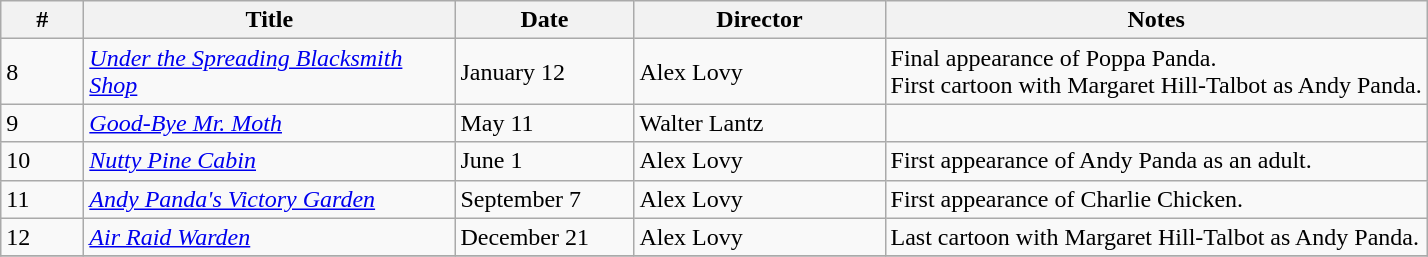<table class="wikitable">
<tr>
<th style="width:3em">#</th>
<th style="width:15em">Title</th>
<th style="width:7em">Date</th>
<th style="width:10em">Director</th>
<th>Notes</th>
</tr>
<tr>
<td>8</td>
<td><em><a href='#'>Under the Spreading Blacksmith Shop</a></em></td>
<td>January 12</td>
<td>Alex Lovy</td>
<td>Final appearance of Poppa Panda.<br>First cartoon with Margaret Hill-Talbot as Andy Panda.</td>
</tr>
<tr>
<td>9</td>
<td><em><a href='#'>Good-Bye Mr. Moth</a></em></td>
<td>May 11</td>
<td>Walter Lantz</td>
<td></td>
</tr>
<tr>
<td>10</td>
<td><em><a href='#'>Nutty Pine Cabin</a></em></td>
<td>June 1</td>
<td>Alex Lovy</td>
<td>First appearance of Andy Panda as an adult.</td>
</tr>
<tr>
<td>11</td>
<td><em><a href='#'>Andy Panda's Victory Garden</a></em></td>
<td>September 7</td>
<td>Alex Lovy</td>
<td>First appearance of Charlie Chicken.</td>
</tr>
<tr>
<td>12</td>
<td><em><a href='#'>Air Raid Warden</a></em></td>
<td>December 21</td>
<td>Alex Lovy</td>
<td>Last cartoon with Margaret Hill-Talbot as Andy Panda.</td>
</tr>
<tr>
</tr>
</table>
